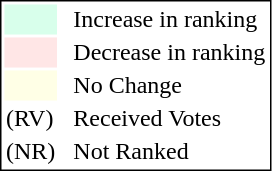<table style="border:1px solid black;">
<tr>
<td style="background:#D8FFEB; width:20px;"></td>
<td> </td>
<td>Increase in ranking</td>
</tr>
<tr>
<td style="background:#FFE6E6; width:20px;"></td>
<td> </td>
<td>Decrease in ranking</td>
</tr>
<tr>
<td style="background:#FFFFE6; width:20px;"></td>
<td> </td>
<td>No Change</td>
</tr>
<tr>
<td>(RV)</td>
<td> </td>
<td>Received Votes</td>
</tr>
<tr>
<td>(NR)</td>
<td> </td>
<td>Not Ranked</td>
</tr>
</table>
